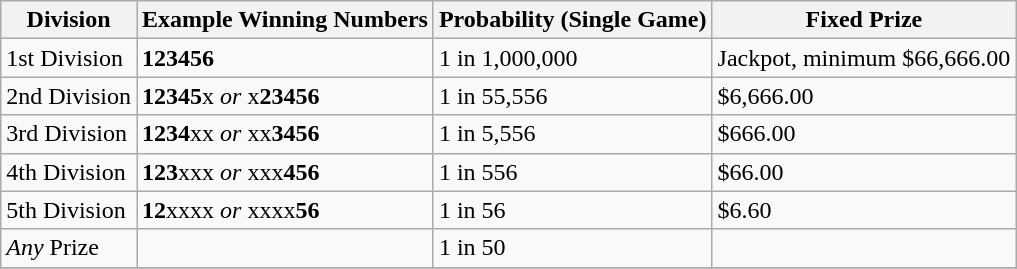<table class="wikitable">
<tr>
<th>Division</th>
<th>Example Winning Numbers</th>
<th>Probability (Single Game)</th>
<th>Fixed Prize</th>
</tr>
<tr>
<td>1st Division</td>
<td><strong>123456</strong></td>
<td>1 in 1,000,000</td>
<td>Jackpot, minimum $66,666.00</td>
</tr>
<tr>
<td>2nd Division</td>
<td><strong>12345</strong>x <em>or</em> x<strong>23456</strong></td>
<td>1 in 55,556</td>
<td>$6,666.00</td>
</tr>
<tr>
<td>3rd Division</td>
<td><strong>1234</strong>xx <em>or</em> xx<strong>3456</strong></td>
<td>1 in 5,556</td>
<td>$666.00</td>
</tr>
<tr>
<td>4th Division</td>
<td><strong>123</strong>xxx <em>or</em> xxx<strong>456</strong></td>
<td>1 in 556</td>
<td>$66.00</td>
</tr>
<tr>
<td>5th Division</td>
<td><strong>12</strong>xxxx <em>or</em> xxxx<strong>56</strong></td>
<td>1 in 56</td>
<td>$6.60</td>
</tr>
<tr>
<td><em>Any</em> Prize</td>
<td></td>
<td>1 in 50</td>
<td></td>
</tr>
<tr>
</tr>
</table>
